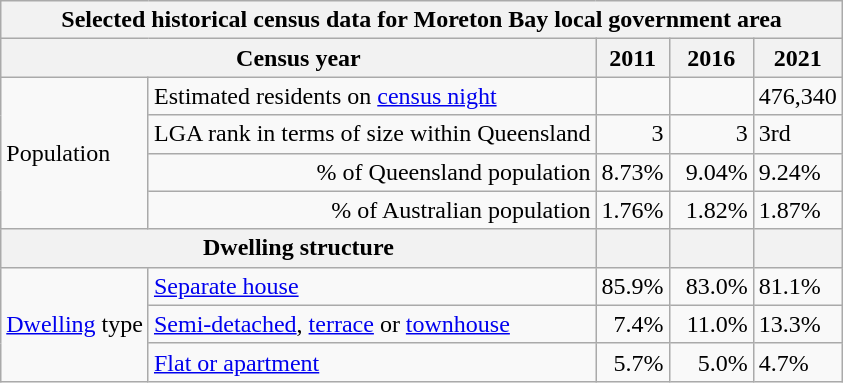<table class="wikitable">
<tr>
<th colspan=5>Selected historical census data for Moreton Bay local government area</th>
</tr>
<tr>
<th colspan="2">Census year</th>
<th>2011</th>
<th>2016</th>
<th><strong>2021</strong></th>
</tr>
<tr>
<td rowspan="4">Population</td>
<td>Estimated residents on <a href='#'>census night</a></td>
<td align="right"></td>
<td align="right"></td>
<td>476,340</td>
</tr>
<tr>
<td align="right">LGA rank in terms of size within Queensland</td>
<td align="right">3</td>
<td align="right"> 3</td>
<td> 3rd</td>
</tr>
<tr>
<td align="right">% of Queensland population</td>
<td align="right">8.73%</td>
<td align="right"> 9.04%</td>
<td> 9.24%</td>
</tr>
<tr>
<td align="right">% of Australian population</td>
<td align="right">1.76%</td>
<td align="right"> 1.82%</td>
<td> 1.87%</td>
</tr>
<tr>
<th colspan="2">Dwelling structure</th>
<th></th>
<th></th>
<th></th>
</tr>
<tr>
<td rowspan="4"><a href='#'>Dwelling</a> type</td>
<td><a href='#'>Separate house</a></td>
<td align="right">85.9%</td>
<td align="right"> 83.0%</td>
<td> 81.1%</td>
</tr>
<tr>
<td><a href='#'>Semi-detached</a>, <a href='#'>terrace</a> or <a href='#'>townhouse</a></td>
<td align="right">7.4%</td>
<td align="right">  11.0%</td>
<td> 13.3%</td>
</tr>
<tr>
<td><a href='#'>Flat or apartment</a></td>
<td align="right">5.7%</td>
<td align="right"> 5.0%</td>
<td> 4.7%</td>
</tr>
</table>
